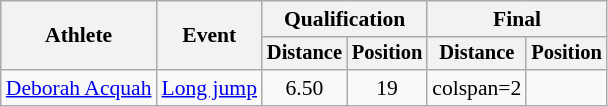<table class=wikitable style=font-size:90%>
<tr>
<th rowspan=2>Athlete</th>
<th rowspan=2>Event</th>
<th colspan=2>Qualification</th>
<th colspan=2>Final</th>
</tr>
<tr style=font-size:95%>
<th>Distance</th>
<th>Position</th>
<th>Distance</th>
<th>Position</th>
</tr>
<tr align=center>
<td align=left><a href='#'>Deborah Acquah</a></td>
<td align=left><a href='#'>Long jump</a></td>
<td>6.50</td>
<td>19</td>
<td>colspan=2 </td>
</tr>
</table>
